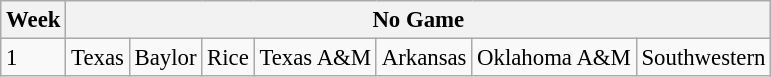<table class="wikitable" style="font-size:95%">
<tr>
<th>Week</th>
<th colspan="10">No Game</th>
</tr>
<tr>
<td>1</td>
<td>Texas</td>
<td>Baylor</td>
<td>Rice</td>
<td>Texas A&M</td>
<td>Arkansas</td>
<td>Oklahoma A&M</td>
<td>Southwestern</td>
</tr>
</table>
